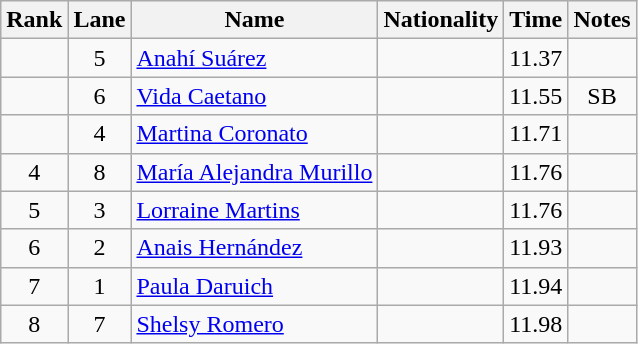<table class="wikitable sortable" style="text-align:center">
<tr>
<th>Rank</th>
<th>Lane</th>
<th>Name</th>
<th>Nationality</th>
<th>Time</th>
<th>Notes</th>
</tr>
<tr>
<td></td>
<td>5</td>
<td align=left><a href='#'>Anahí Suárez</a></td>
<td align=left></td>
<td>11.37</td>
<td></td>
</tr>
<tr>
<td></td>
<td>6</td>
<td align=left><a href='#'>Vida Caetano</a></td>
<td align=left></td>
<td>11.55</td>
<td>SB</td>
</tr>
<tr>
<td></td>
<td>4</td>
<td align=left><a href='#'>Martina Coronato</a></td>
<td align=left></td>
<td>11.71</td>
<td></td>
</tr>
<tr>
<td>4</td>
<td>8</td>
<td align=left><a href='#'>María Alejandra Murillo</a></td>
<td align=left></td>
<td>11.76</td>
<td></td>
</tr>
<tr>
<td>5</td>
<td>3</td>
<td align=left><a href='#'>Lorraine Martins</a></td>
<td align=left></td>
<td>11.76</td>
<td></td>
</tr>
<tr>
<td>6</td>
<td>2</td>
<td align=left><a href='#'>Anais Hernández</a></td>
<td align=left></td>
<td>11.93</td>
<td></td>
</tr>
<tr>
<td>7</td>
<td>1</td>
<td align=left><a href='#'>Paula Daruich</a></td>
<td align=left></td>
<td>11.94</td>
<td></td>
</tr>
<tr>
<td>8</td>
<td>7</td>
<td align=left><a href='#'>Shelsy Romero</a></td>
<td align=left></td>
<td>11.98</td>
<td></td>
</tr>
</table>
